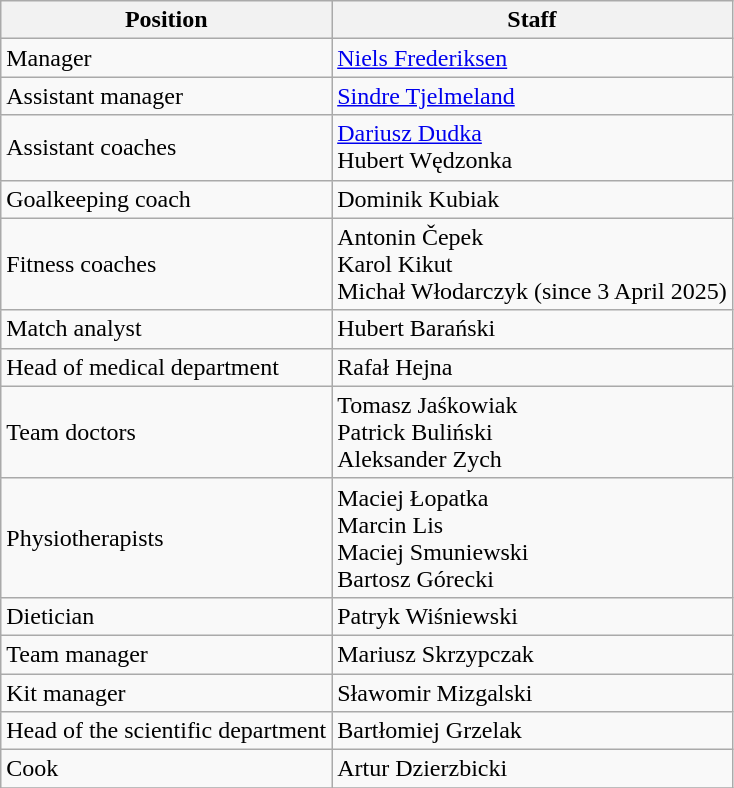<table class="wikitable">
<tr>
<th>Position</th>
<th>Staff</th>
</tr>
<tr>
<td>Manager</td>
<td> <a href='#'>Niels Frederiksen</a></td>
</tr>
<tr>
<td>Assistant manager</td>
<td> <a href='#'>Sindre Tjelmeland</a></td>
</tr>
<tr>
<td>Assistant coaches</td>
<td> <a href='#'>Dariusz Dudka</a><br> Hubert Wędzonka</td>
</tr>
<tr>
<td>Goalkeeping coach</td>
<td> Dominik Kubiak</td>
</tr>
<tr>
<td>Fitness coaches</td>
<td> Antonin Čepek<br> Karol Kikut<br> Michał Włodarczyk (since 3 April 2025)</td>
</tr>
<tr>
<td>Match analyst</td>
<td> Hubert Barański</td>
</tr>
<tr>
<td>Head of medical department</td>
<td> Rafał Hejna</td>
</tr>
<tr>
<td>Team doctors</td>
<td> Tomasz Jaśkowiak<br> Patrick Buliński<br> Aleksander Zych</td>
</tr>
<tr>
<td>Physiotherapists</td>
<td> Maciej Łopatka<br> Marcin Lis<br> Maciej Smuniewski<br> Bartosz Górecki</td>
</tr>
<tr>
<td>Dietician</td>
<td> Patryk Wiśniewski</td>
</tr>
<tr>
<td>Team manager</td>
<td> Mariusz Skrzypczak</td>
</tr>
<tr>
<td>Kit manager</td>
<td> Sławomir Mizgalski</td>
</tr>
<tr>
<td>Head of the scientific department</td>
<td> Bartłomiej Grzelak</td>
</tr>
<tr>
<td>Cook</td>
<td> Artur Dzierzbicki</td>
</tr>
<tr>
</tr>
</table>
